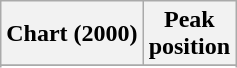<table class="wikitable sortable plainrowheaders" style="text-align:center">
<tr>
<th>Chart (2000)</th>
<th>Peak<br>position</th>
</tr>
<tr>
</tr>
<tr>
</tr>
<tr>
</tr>
<tr>
</tr>
<tr>
</tr>
<tr>
</tr>
</table>
